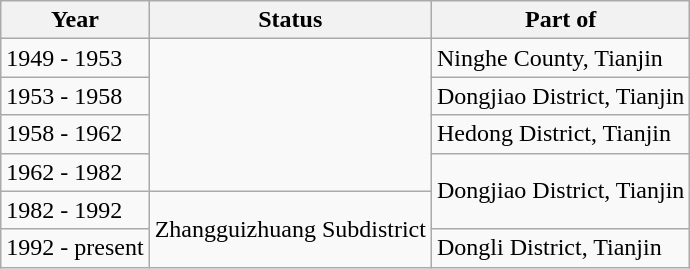<table class="wikitable">
<tr>
<th>Year</th>
<th>Status</th>
<th>Part of</th>
</tr>
<tr>
<td>1949 - 1953</td>
<td rowspan="4"></td>
<td>Ninghe County, Tianjin</td>
</tr>
<tr>
<td>1953 - 1958</td>
<td>Dongjiao District, Tianjin</td>
</tr>
<tr>
<td>1958 - 1962</td>
<td>Hedong District, Tianjin</td>
</tr>
<tr>
<td>1962 - 1982</td>
<td rowspan="2">Dongjiao District, Tianjin</td>
</tr>
<tr>
<td>1982 - 1992</td>
<td rowspan="2">Zhangguizhuang Subdistrict</td>
</tr>
<tr>
<td>1992 - present</td>
<td>Dongli District, Tianjin</td>
</tr>
</table>
